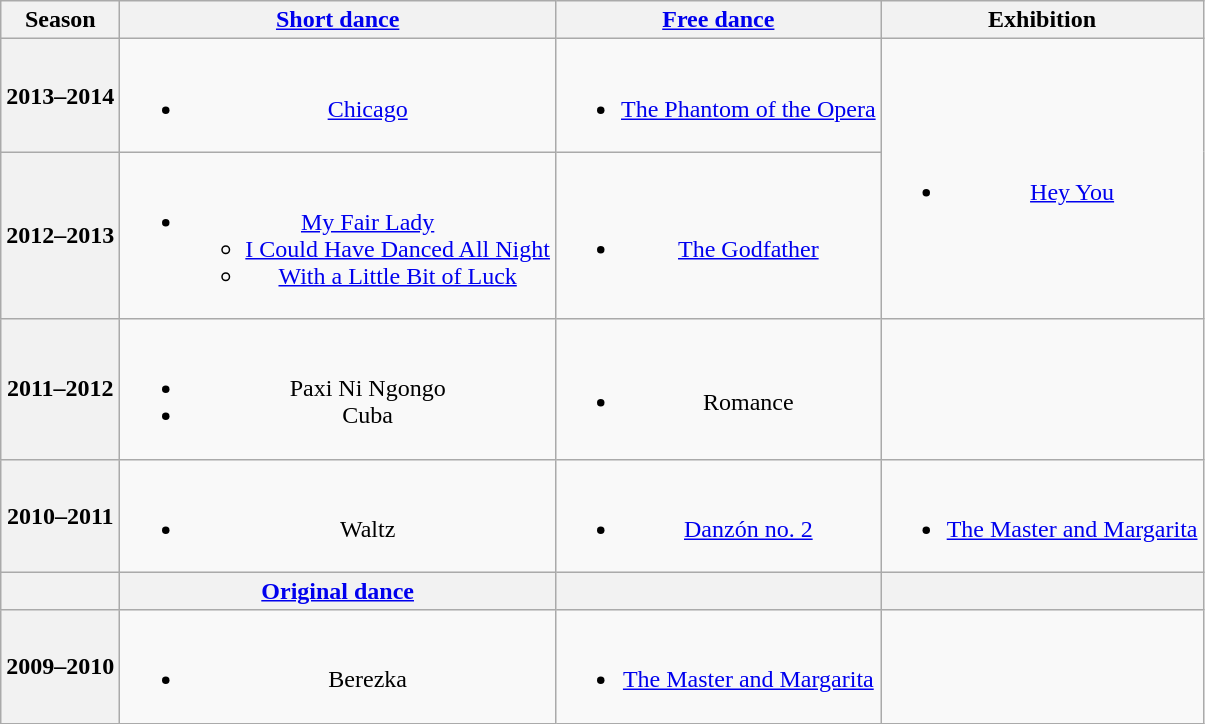<table class="wikitable" style="text-align:center">
<tr>
<th>Season</th>
<th><a href='#'>Short dance</a></th>
<th><a href='#'>Free dance</a></th>
<th>Exhibition</th>
</tr>
<tr>
<th>2013–2014 <br> </th>
<td><br><ul><li><a href='#'>Chicago</a> <br></li></ul></td>
<td><br><ul><li><a href='#'>The Phantom of the Opera</a> <br></li></ul></td>
<td rowspan=2><br><ul><li><a href='#'>Hey You</a> <br></li></ul></td>
</tr>
<tr>
<th>2012–2013 <br> </th>
<td><br><ul><li><a href='#'>My Fair Lady</a> <br><ul><li><a href='#'>I Could Have Danced All Night</a></li><li><a href='#'>With a Little Bit of Luck</a></li></ul></li></ul></td>
<td><br><ul><li><a href='#'>The Godfather</a> <br></li></ul></td>
</tr>
<tr>
<th>2011–2012 <br> </th>
<td><br><ul><li>Paxi Ni Ngongo <br></li><li>Cuba</li></ul></td>
<td><br><ul><li>Romance <br></li></ul></td>
<td></td>
</tr>
<tr>
<th>2010–2011 <br> </th>
<td><br><ul><li>Waltz <br></li></ul></td>
<td><br><ul><li><a href='#'>Danzón no. 2</a> <br></li></ul></td>
<td><br><ul><li><a href='#'>The Master and Margarita</a> <br></li></ul></td>
</tr>
<tr>
<th></th>
<th><a href='#'>Original dance</a></th>
<th></th>
<th></th>
</tr>
<tr>
<th>2009–2010 <br> </th>
<td><br><ul><li>Berezka <br></li></ul></td>
<td><br><ul><li><a href='#'>The Master and Margarita</a> <br></li></ul></td>
<td></td>
</tr>
</table>
